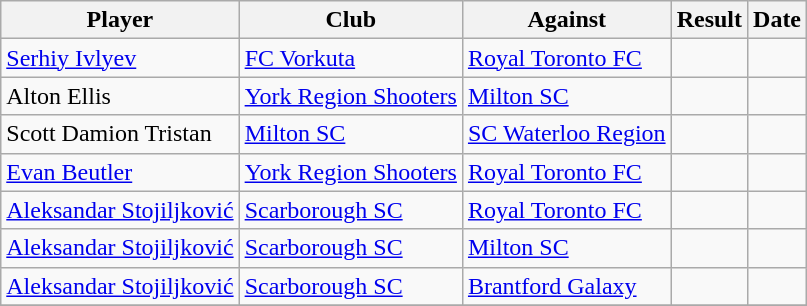<table class="wikitable sortable">
<tr>
<th>Player</th>
<th>Club</th>
<th>Against</th>
<th>Result</th>
<th>Date</th>
</tr>
<tr>
<td> <a href='#'>Serhiy Ivlyev</a></td>
<td><a href='#'>FC Vorkuta</a></td>
<td><a href='#'>Royal Toronto FC</a></td>
<td></td>
<td></td>
</tr>
<tr>
<td>Alton Ellis</td>
<td><a href='#'>York Region Shooters</a></td>
<td><a href='#'>Milton SC</a></td>
<td></td>
<td></td>
</tr>
<tr>
<td>Scott Damion Tristan</td>
<td><a href='#'>Milton SC</a></td>
<td><a href='#'>SC Waterloo Region</a></td>
<td></td>
<td></td>
</tr>
<tr>
<td> <a href='#'>Evan Beutler</a></td>
<td><a href='#'>York Region Shooters</a></td>
<td><a href='#'>Royal Toronto FC</a></td>
<td></td>
<td></td>
</tr>
<tr>
<td> <a href='#'>Aleksandar Stojiljković</a></td>
<td><a href='#'>Scarborough SC</a></td>
<td><a href='#'>Royal Toronto FC</a></td>
<td></td>
<td></td>
</tr>
<tr>
<td> <a href='#'>Aleksandar Stojiljković</a></td>
<td><a href='#'>Scarborough SC</a></td>
<td><a href='#'>Milton SC</a></td>
<td></td>
<td></td>
</tr>
<tr>
<td> <a href='#'>Aleksandar Stojiljković</a></td>
<td><a href='#'>Scarborough SC</a></td>
<td><a href='#'>Brantford Galaxy</a></td>
<td></td>
<td></td>
</tr>
<tr>
</tr>
</table>
